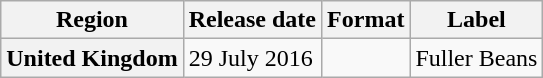<table class="wikitable plainrowheaders">
<tr>
<th>Region</th>
<th>Release date</th>
<th>Format</th>
<th>Label</th>
</tr>
<tr>
<th scope="row">United Kingdom</th>
<td>29 July 2016</td>
<td></td>
<td>Fuller Beans</td>
</tr>
</table>
